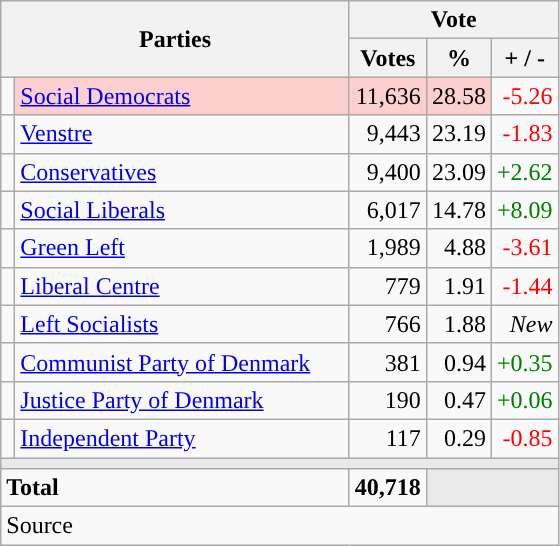<table class="wikitable" style="text-align:right;">
<tr>
<th style="text-align:centre;" rowspan="2" colspan="2" width="225">Parties</th>
<th colspan="3">Vote</th>
</tr>
<tr>
<th width="15">Votes</th>
<th width="15">%</th>
<th width="15">+ / -</th>
</tr>
<tr>
<td width="2" style="color:inherit;background:"></td>
<td bgcolor=#fbd0ce  align="left"><a href='#'>Social Democrats</a></td>
<td bgcolor=#fbd0ce>11,636</td>
<td bgcolor=#fbd0ce>28.58</td>
<td style=color:red;>-5.26</td>
</tr>
<tr>
<td width="2" style="color:inherit;background:"></td>
<td align="left"><a href='#'>Venstre</a></td>
<td>9,443</td>
<td>23.19</td>
<td style=color:red;>-1.83</td>
</tr>
<tr>
<td width="2" style="color:inherit;background:"></td>
<td align="left"><a href='#'>Conservatives</a></td>
<td>9,400</td>
<td>23.09</td>
<td style=color:green;>+2.62</td>
</tr>
<tr>
<td width="2" style="color:inherit;background:"></td>
<td align="left"><a href='#'>Social Liberals</a></td>
<td>6,017</td>
<td>14.78</td>
<td style=color:green;>+8.09</td>
</tr>
<tr>
<td width="2" style="color:inherit;background:"></td>
<td align="left"><a href='#'>Green Left</a></td>
<td>1,989</td>
<td>4.88</td>
<td style=color:red;>-3.61</td>
</tr>
<tr>
<td width="2" style="color:inherit;background:"></td>
<td align="left"><a href='#'>Liberal Centre</a></td>
<td>779</td>
<td>1.91</td>
<td style=color:red;>-1.44</td>
</tr>
<tr>
<td width="2" style="color:inherit;background:"></td>
<td align="left"><a href='#'>Left Socialists</a></td>
<td>766</td>
<td>1.88</td>
<td><em>New</em></td>
</tr>
<tr>
<td width="2" style="color:inherit;background:"></td>
<td align="left"><a href='#'>Communist Party of Denmark</a></td>
<td>381</td>
<td>0.94</td>
<td style=color:green;>+0.35</td>
</tr>
<tr>
<td width="2" style="color:inherit;background:"></td>
<td align="left"><a href='#'>Justice Party of Denmark</a></td>
<td>190</td>
<td>0.47</td>
<td style=color:green;>+0.06</td>
</tr>
<tr>
<td width="2" style="color:inherit;background:"></td>
<td align="left"><a href='#'>Independent Party</a></td>
<td>117</td>
<td>0.29</td>
<td style=color:red;>-0.85</td>
</tr>
<tr>
<td colspan="7" bgcolor="#E9E9E9"></td>
</tr>
<tr>
<td align="left" colspan="2"><strong>Total</strong></td>
<td><strong>40,718</strong></td>
<td bgcolor="#E9E9E9" colspan="2"></td>
</tr>
<tr>
<td align="left" colspan="6">Source</td>
</tr>
</table>
